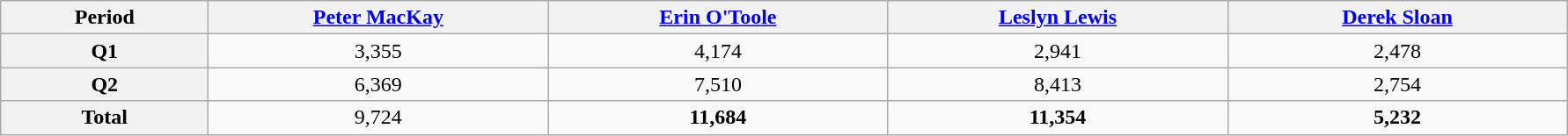<table class="wikitable" style="font-size:100%; text-align:center;">
<tr>
<th style="width:150px;">Period</th>
<th align="center" style="width:250px;"><a href='#'>Peter MacKay</a></th>
<th align="center" style="width:250px;"><a href='#'>Erin O'Toole</a></th>
<th align="center" style="width:250px;"><a href='#'>Leslyn Lewis</a></th>
<th align="center" style="width:250px;"><a href='#'>Derek Sloan</a></th>
</tr>
<tr valign="top">
<th>Q1<br></th>
<td>3,355</td>
<td>4,174</td>
<td>2,941</td>
<td>2,478</td>
</tr>
<tr valign="top">
<th>Q2<br></th>
<td>6,369</td>
<td>7,510</td>
<td>8,413</td>
<td>2,754</td>
</tr>
<tr valign="top">
<th>Total<br></th>
<td>9,724</td>
<td><strong>11,684</strong></td>
<td><strong>11,354</strong></td>
<td><strong>5,232</strong></td>
</tr>
</table>
